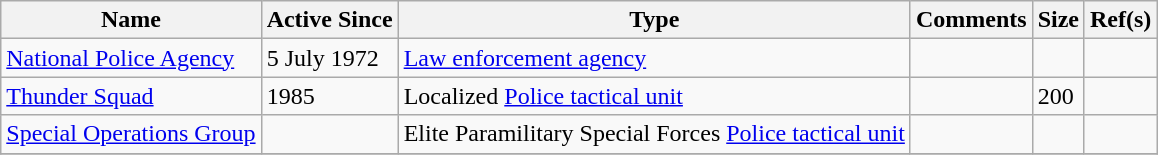<table class="wikitable plainrowheaders">
<tr>
<th scope="col">Name</th>
<th scope="col">Active Since</th>
<th scope="col">Type</th>
<th scope="col">Comments</th>
<th scope="col">Size</th>
<th scope="col">Ref(s)</th>
</tr>
<tr>
<td><a href='#'> National Police Agency</a></td>
<td>5 July 1972</td>
<td><a href='#'>Law enforcement agency</a></td>
<td></td>
<td></td>
<td></td>
</tr>
<tr>
<td><a href='#'>Thunder Squad</a></td>
<td>1985</td>
<td>Localized <a href='#'>Police tactical unit</a></td>
<td></td>
<td>200</td>
<td></td>
</tr>
<tr>
<td><a href='#'>Special Operations Group</a></td>
<td></td>
<td>Elite Paramilitary Special Forces <a href='#'>Police tactical unit</a></td>
<td></td>
<td></td>
<td></td>
</tr>
<tr>
</tr>
</table>
